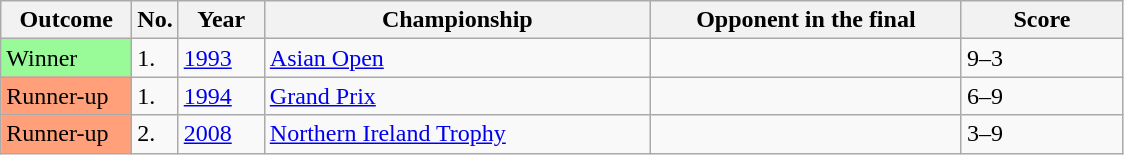<table class="sortable wikitable">
<tr>
<th width="80">Outcome</th>
<th width="20">No.</th>
<th width="50">Year</th>
<th width="250">Championship</th>
<th width="200">Opponent in the final</th>
<th width="100">Score</th>
</tr>
<tr>
<td style="background:#98FB98">Winner</td>
<td>1.</td>
<td><a href='#'>1993</a></td>
<td><a href='#'>Asian Open</a></td>
<td> </td>
<td>9–3</td>
</tr>
<tr>
<td style="background:#ffa07a;">Runner-up</td>
<td>1.</td>
<td><a href='#'>1994</a></td>
<td><a href='#'>Grand Prix</a></td>
<td> </td>
<td>6–9</td>
</tr>
<tr>
<td style="background:#ffa07a;">Runner-up</td>
<td>2.</td>
<td><a href='#'>2008</a></td>
<td><a href='#'>Northern Ireland Trophy</a></td>
<td> </td>
<td>3–9</td>
</tr>
</table>
